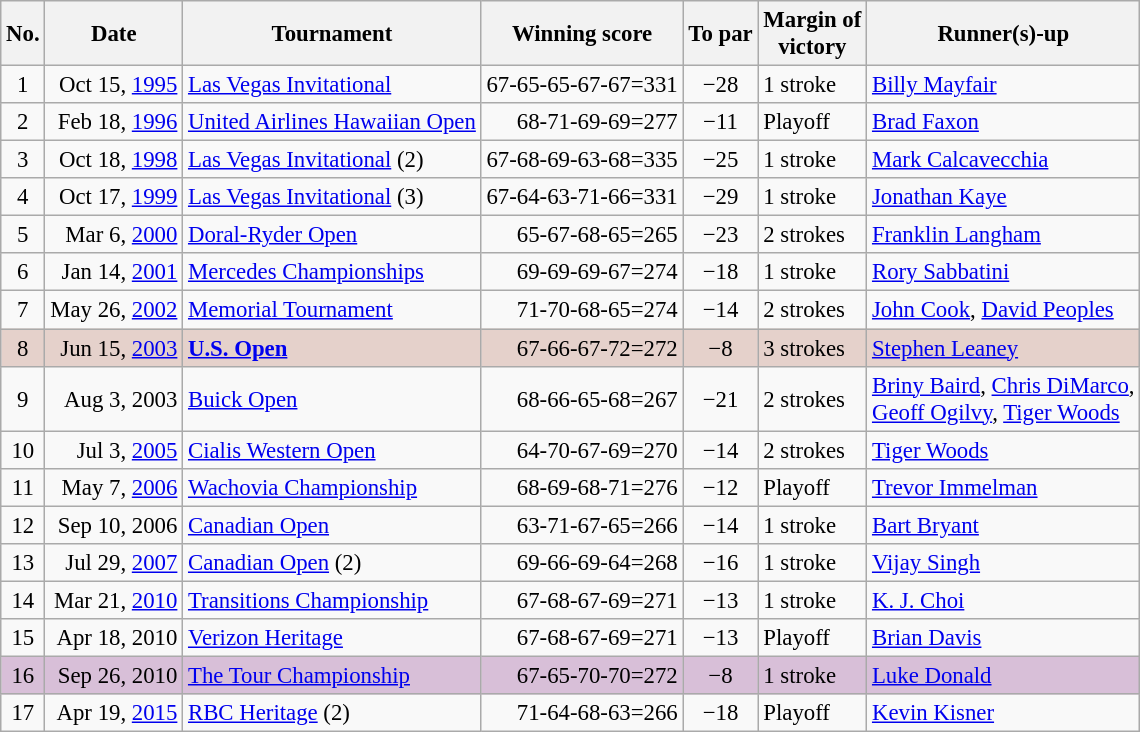<table class="wikitable" style="font-size:95%;">
<tr>
<th>No.</th>
<th>Date</th>
<th>Tournament</th>
<th>Winning score</th>
<th>To par</th>
<th>Margin of<br>victory</th>
<th>Runner(s)-up</th>
</tr>
<tr>
<td align=center>1</td>
<td align=right>Oct 15, <a href='#'>1995</a></td>
<td><a href='#'>Las Vegas Invitational</a></td>
<td align=right>67-65-65-67-67=331</td>
<td align=center>−28</td>
<td>1 stroke</td>
<td> <a href='#'>Billy Mayfair</a></td>
</tr>
<tr>
<td align=center>2</td>
<td align=right>Feb 18, <a href='#'>1996</a></td>
<td><a href='#'>United Airlines Hawaiian Open</a></td>
<td align=right>68-71-69-69=277</td>
<td align=center>−11</td>
<td>Playoff</td>
<td> <a href='#'>Brad Faxon</a></td>
</tr>
<tr>
<td align=center>3</td>
<td align=right>Oct 18, <a href='#'>1998</a></td>
<td><a href='#'>Las Vegas Invitational</a> (2)</td>
<td align=right>67-68-69-63-68=335</td>
<td align=center>−25</td>
<td>1 stroke</td>
<td> <a href='#'>Mark Calcavecchia</a></td>
</tr>
<tr>
<td align=center>4</td>
<td align=right>Oct 17, <a href='#'>1999</a></td>
<td><a href='#'>Las Vegas Invitational</a> (3)</td>
<td align=right>67-64-63-71-66=331</td>
<td align=center>−29</td>
<td>1 stroke</td>
<td> <a href='#'>Jonathan Kaye</a></td>
</tr>
<tr>
<td align=center>5</td>
<td align=right>Mar 6, <a href='#'>2000</a></td>
<td><a href='#'>Doral-Ryder Open</a></td>
<td align=right>65-67-68-65=265</td>
<td align=center>−23</td>
<td>2 strokes</td>
<td> <a href='#'>Franklin Langham</a></td>
</tr>
<tr>
<td align=center>6</td>
<td align=right>Jan 14, <a href='#'>2001</a></td>
<td><a href='#'>Mercedes Championships</a></td>
<td align=right>69-69-69-67=274</td>
<td align=center>−18</td>
<td>1 stroke</td>
<td> <a href='#'>Rory Sabbatini</a></td>
</tr>
<tr>
<td align=center>7</td>
<td align=right>May 26, <a href='#'>2002</a></td>
<td><a href='#'>Memorial Tournament</a></td>
<td align=right>71-70-68-65=274</td>
<td align=center>−14</td>
<td>2 strokes</td>
<td> <a href='#'>John Cook</a>,  <a href='#'>David Peoples</a></td>
</tr>
<tr style="background:#e5d1cb;">
<td align=center>8</td>
<td align=right>Jun 15, <a href='#'>2003</a></td>
<td><strong><a href='#'>U.S. Open</a></strong></td>
<td align=right>67-66-67-72=272</td>
<td align=center>−8</td>
<td>3 strokes</td>
<td> <a href='#'>Stephen Leaney</a></td>
</tr>
<tr>
<td align=center>9</td>
<td align=right>Aug 3, 2003</td>
<td><a href='#'>Buick Open</a></td>
<td align=right>68-66-65-68=267</td>
<td align=center>−21</td>
<td>2 strokes</td>
<td> <a href='#'>Briny Baird</a>,  <a href='#'>Chris DiMarco</a>,<br> <a href='#'>Geoff Ogilvy</a>,  <a href='#'>Tiger Woods</a></td>
</tr>
<tr>
<td align=center>10</td>
<td align=right>Jul 3, <a href='#'>2005</a></td>
<td><a href='#'>Cialis Western Open</a></td>
<td align=right>64-70-67-69=270</td>
<td align=center>−14</td>
<td>2 strokes</td>
<td> <a href='#'>Tiger Woods</a></td>
</tr>
<tr>
<td align=center>11</td>
<td align=right>May 7, <a href='#'>2006</a></td>
<td><a href='#'>Wachovia Championship</a></td>
<td align=right>68-69-68-71=276</td>
<td align=center>−12</td>
<td>Playoff</td>
<td> <a href='#'>Trevor Immelman</a></td>
</tr>
<tr>
<td align=center>12</td>
<td align=right>Sep 10, 2006</td>
<td><a href='#'>Canadian Open</a></td>
<td align=right>63-71-67-65=266</td>
<td align=center>−14</td>
<td>1 stroke</td>
<td> <a href='#'>Bart Bryant</a></td>
</tr>
<tr>
<td align=center>13</td>
<td align=right>Jul 29, <a href='#'>2007</a></td>
<td><a href='#'>Canadian Open</a> (2)</td>
<td align=right>69-66-69-64=268</td>
<td align=center>−16</td>
<td>1 stroke</td>
<td> <a href='#'>Vijay Singh</a></td>
</tr>
<tr>
<td align=center>14</td>
<td align=right>Mar 21, <a href='#'>2010</a></td>
<td><a href='#'>Transitions Championship</a></td>
<td align=right>67-68-67-69=271</td>
<td align=center>−13</td>
<td>1 stroke</td>
<td> <a href='#'>K. J. Choi</a></td>
</tr>
<tr>
<td align=center>15</td>
<td align=right>Apr 18, 2010</td>
<td><a href='#'>Verizon Heritage</a></td>
<td align=right>67-68-67-69=271</td>
<td align=center>−13</td>
<td>Playoff</td>
<td> <a href='#'>Brian Davis</a></td>
</tr>
<tr style="background:#D8BFD8;">
<td align=center>16</td>
<td align=right>Sep 26, 2010</td>
<td><a href='#'>The Tour Championship</a></td>
<td align=right>67-65-70-70=272</td>
<td align=center>−8</td>
<td>1 stroke</td>
<td> <a href='#'>Luke Donald</a></td>
</tr>
<tr>
<td align=center>17</td>
<td align=right>Apr 19, <a href='#'>2015</a></td>
<td><a href='#'>RBC Heritage</a> (2)</td>
<td align=right>71-64-68-63=266</td>
<td align=center>−18</td>
<td>Playoff</td>
<td> <a href='#'>Kevin Kisner</a></td>
</tr>
</table>
